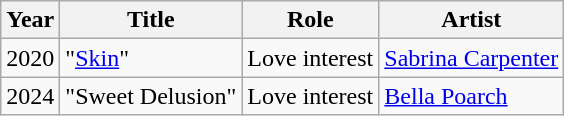<table class="wikitable">
<tr>
<th>Year</th>
<th>Title</th>
<th>Role</th>
<th>Artist</th>
</tr>
<tr>
<td>2020</td>
<td>"<a href='#'>Skin</a>"</td>
<td>Love interest</td>
<td><a href='#'>Sabrina Carpenter</a></td>
</tr>
<tr>
<td>2024</td>
<td>"Sweet Delusion"</td>
<td>Love interest</td>
<td><a href='#'>Bella Poarch</a></td>
</tr>
</table>
